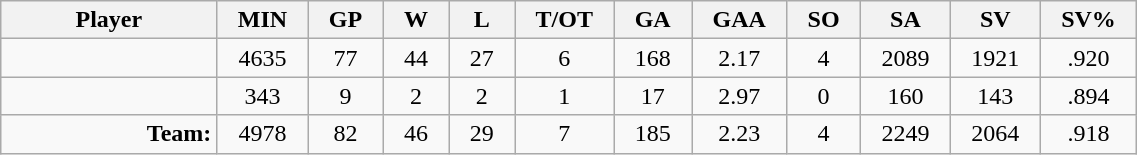<table class="wikitable sortable" width="60%">
<tr>
<th bgcolor="#DDDDFF" width="10%">Player</th>
<th width="3%" bgcolor="#DDDDFF" title="Minutes played">MIN</th>
<th width="3%" bgcolor="#DDDDFF" title="Games played in">GP</th>
<th width="3%" bgcolor="#DDDDFF" title="Games played in">W</th>
<th width="3%" bgcolor="#DDDDFF"title="Games played in">L</th>
<th width="3%" bgcolor="#DDDDFF" title="Ties/Overtime tie">T/OT</th>
<th width="3%" bgcolor="#DDDDFF" title="Goals against">GA</th>
<th width="3%" bgcolor="#DDDDFF" title="Goals against average">GAA</th>
<th width="3%" bgcolor="#DDDDFF"title="Shut-outs">SO</th>
<th width="3%" bgcolor="#DDDDFF" title="Shots against">SA</th>
<th width="3%" bgcolor="#DDDDFF" title="Shots saved">SV</th>
<th width="3%" bgcolor="#DDDDFF" title="Save percentage">SV%</th>
</tr>
<tr align="center">
<td align="right"></td>
<td>4635</td>
<td>77</td>
<td>44</td>
<td>27</td>
<td>6</td>
<td>168</td>
<td>2.17</td>
<td>4</td>
<td>2089</td>
<td>1921</td>
<td>.920</td>
</tr>
<tr align="center">
<td align="right"></td>
<td>343</td>
<td>9</td>
<td>2</td>
<td>2</td>
<td>1</td>
<td>17</td>
<td>2.97</td>
<td>0</td>
<td>160</td>
<td>143</td>
<td>.894</td>
</tr>
<tr align="center">
<td align="right"><strong>Team:</strong></td>
<td>4978</td>
<td>82</td>
<td>46</td>
<td>29</td>
<td>7</td>
<td>185</td>
<td>2.23</td>
<td>4</td>
<td>2249</td>
<td>2064</td>
<td>.918</td>
</tr>
</table>
